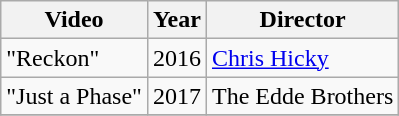<table class="wikitable">
<tr>
<th>Video</th>
<th>Year</th>
<th>Director</th>
</tr>
<tr>
<td>"Reckon"</td>
<td>2016</td>
<td><a href='#'>Chris Hicky</a></td>
</tr>
<tr>
<td>"Just a Phase"</td>
<td>2017</td>
<td>The Edde Brothers</td>
</tr>
<tr>
</tr>
</table>
